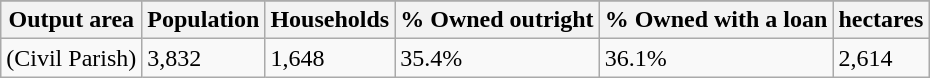<table class="wikitable">
<tr>
</tr>
<tr>
<th>Output area</th>
<th>Population</th>
<th>Households</th>
<th>% Owned outright</th>
<th>% Owned with a loan</th>
<th>hectares</th>
</tr>
<tr>
<td>(Civil Parish)</td>
<td>3,832</td>
<td>1,648</td>
<td>35.4%</td>
<td>36.1%</td>
<td>2,614</td>
</tr>
</table>
